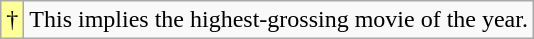<table class="wikitable">
<tr>
<td style="background-color:#FFFF99">†</td>
<td>This implies the highest-grossing movie of the year.</td>
</tr>
</table>
